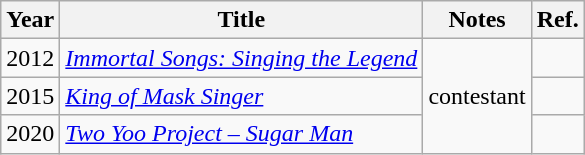<table class="wikitable">
<tr>
<th>Year</th>
<th>Title</th>
<th>Notes</th>
<th>Ref.</th>
</tr>
<tr>
<td>2012</td>
<td><em><a href='#'>Immortal Songs: Singing the Legend</a></em></td>
<td rowspan="3">contestant</td>
<td></td>
</tr>
<tr>
<td>2015</td>
<td><em><a href='#'>King of Mask Singer</a></em></td>
<td></td>
</tr>
<tr>
<td>2020</td>
<td><em><a href='#'>Two Yoo Project – Sugar Man</a></em></td>
<td></td>
</tr>
</table>
